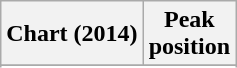<table class="wikitable plainrowheaders sortable">
<tr>
<th scope="col">Chart (2014)</th>
<th scope="col">Peak<br>position</th>
</tr>
<tr>
</tr>
<tr>
</tr>
<tr>
</tr>
</table>
